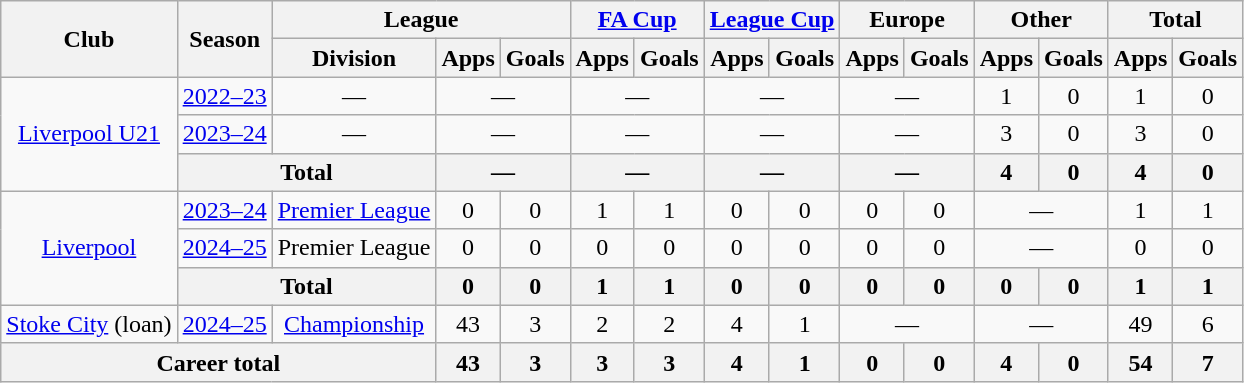<table class="wikitable" style="text-align: center;">
<tr>
<th rowspan="2">Club</th>
<th rowspan="2">Season</th>
<th colspan="3">League</th>
<th colspan="2"><a href='#'>FA Cup</a></th>
<th colspan="2"><a href='#'>League Cup</a></th>
<th colspan="2">Europe</th>
<th colspan="2">Other</th>
<th colspan="2">Total</th>
</tr>
<tr>
<th>Division</th>
<th>Apps</th>
<th>Goals</th>
<th>Apps</th>
<th>Goals</th>
<th>Apps</th>
<th>Goals</th>
<th>Apps</th>
<th>Goals</th>
<th>Apps</th>
<th>Goals</th>
<th>Apps</th>
<th>Goals</th>
</tr>
<tr>
<td rowspan=3><a href='#'>Liverpool U21</a></td>
<td><a href='#'>2022–23</a></td>
<td colspan=1>—</td>
<td colspan=2>—</td>
<td colspan=2>—</td>
<td colspan=2>—</td>
<td colspan=2>—</td>
<td>1</td>
<td>0</td>
<td>1</td>
<td>0</td>
</tr>
<tr>
<td><a href='#'>2023–24</a></td>
<td colspan=1>—</td>
<td colspan=2>—</td>
<td colspan=2>—</td>
<td colspan=2>—</td>
<td colspan=2>—</td>
<td>3</td>
<td>0</td>
<td>3</td>
<td>0</td>
</tr>
<tr>
<th colspan=2>Total</th>
<th colspan=2>—</th>
<th colspan=2>—</th>
<th colspan=2>—</th>
<th colspan=2>—</th>
<th>4</th>
<th>0</th>
<th>4</th>
<th>0</th>
</tr>
<tr>
<td rowspan=3><a href='#'>Liverpool</a></td>
<td><a href='#'>2023–24</a></td>
<td><a href='#'>Premier League</a></td>
<td>0</td>
<td>0</td>
<td>1</td>
<td>1</td>
<td>0</td>
<td>0</td>
<td>0</td>
<td>0</td>
<td colspan="2">—</td>
<td>1</td>
<td>1</td>
</tr>
<tr>
<td><a href='#'>2024–25</a></td>
<td>Premier League</td>
<td>0</td>
<td>0</td>
<td>0</td>
<td>0</td>
<td>0</td>
<td>0</td>
<td>0</td>
<td>0</td>
<td colspan="2">—</td>
<td>0</td>
<td>0</td>
</tr>
<tr>
<th colspan=2>Total</th>
<th>0</th>
<th>0</th>
<th>1</th>
<th>1</th>
<th>0</th>
<th>0</th>
<th>0</th>
<th>0</th>
<th>0</th>
<th>0</th>
<th>1</th>
<th>1</th>
</tr>
<tr>
<td><a href='#'>Stoke City</a> (loan)</td>
<td><a href='#'>2024–25</a></td>
<td><a href='#'>Championship</a></td>
<td>43</td>
<td>3</td>
<td>2</td>
<td>2</td>
<td>4</td>
<td>1</td>
<td colspan="2">—</td>
<td colspan="2">—</td>
<td>49</td>
<td>6</td>
</tr>
<tr>
<th colspan="3">Career total</th>
<th>43</th>
<th>3</th>
<th>3</th>
<th>3</th>
<th>4</th>
<th>1</th>
<th>0</th>
<th>0</th>
<th>4</th>
<th>0</th>
<th>54</th>
<th>7</th>
</tr>
</table>
